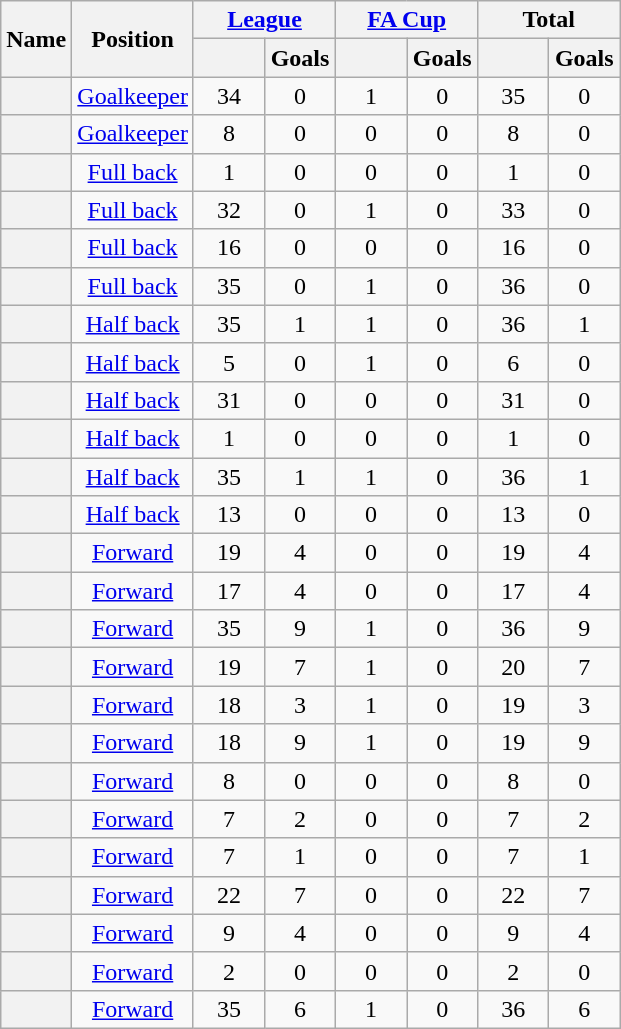<table class="wikitable sortable plainrowheaders" style=text-align:center>
<tr class="unsortable">
<th scope=col rowspan=2>Name</th>
<th scope=col rowspan=2>Position</th>
<th scope=col colspan=2><a href='#'>League</a></th>
<th scope=col colspan=2><a href='#'>FA Cup</a></th>
<th scope=col colspan=2>Total</th>
</tr>
<tr>
<th width=40 scope=col></th>
<th width=40 scope=col>Goals</th>
<th width=40 scope=col></th>
<th width=40 scope=col>Goals</th>
<th width=40 scope=col></th>
<th width=40 scope=col>Goals</th>
</tr>
<tr>
<th scope="row"></th>
<td data-sort-value="1"><a href='#'>Goalkeeper</a></td>
<td>34</td>
<td>0</td>
<td>1</td>
<td>0</td>
<td>35</td>
<td>0</td>
</tr>
<tr>
<th scope="row"></th>
<td data-sort-value="1"><a href='#'>Goalkeeper</a></td>
<td>8</td>
<td>0</td>
<td>0</td>
<td>0</td>
<td>8</td>
<td>0</td>
</tr>
<tr>
<th scope="row"></th>
<td data-sort-value="2"><a href='#'>Full back</a></td>
<td>1</td>
<td>0</td>
<td>0</td>
<td>0</td>
<td>1</td>
<td>0</td>
</tr>
<tr>
<th scope="row"></th>
<td data-sort-value="2"><a href='#'>Full back</a></td>
<td>32</td>
<td>0</td>
<td>1</td>
<td>0</td>
<td>33</td>
<td>0</td>
</tr>
<tr>
<th scope="row"></th>
<td data-sort-value="2"><a href='#'>Full back</a></td>
<td>16</td>
<td>0</td>
<td>0</td>
<td>0</td>
<td>16</td>
<td>0</td>
</tr>
<tr>
<th scope="row"></th>
<td data-sort-value="2"><a href='#'>Full back</a></td>
<td>35</td>
<td>0</td>
<td>1</td>
<td>0</td>
<td>36</td>
<td>0</td>
</tr>
<tr>
<th scope="row"></th>
<td data-sort-value="3"><a href='#'>Half back</a></td>
<td>35</td>
<td>1</td>
<td>1</td>
<td>0</td>
<td>36</td>
<td>1</td>
</tr>
<tr>
<th scope="row"></th>
<td data-sort-value="3"><a href='#'>Half back</a></td>
<td>5</td>
<td>0</td>
<td>1</td>
<td>0</td>
<td>6</td>
<td>0</td>
</tr>
<tr>
<th scope="row"></th>
<td data-sort-value="3"><a href='#'>Half back</a></td>
<td>31</td>
<td>0</td>
<td>0</td>
<td>0</td>
<td>31</td>
<td>0</td>
</tr>
<tr>
<th scope="row"></th>
<td data-sort-value="3"><a href='#'>Half back</a></td>
<td>1</td>
<td>0</td>
<td>0</td>
<td>0</td>
<td>1</td>
<td>0</td>
</tr>
<tr>
<th scope="row"></th>
<td data-sort-value="3"><a href='#'>Half back</a></td>
<td>35</td>
<td>1</td>
<td>1</td>
<td>0</td>
<td>36</td>
<td>1</td>
</tr>
<tr>
<th scope="row"></th>
<td data-sort-value="3"><a href='#'>Half back</a></td>
<td>13</td>
<td>0</td>
<td>0</td>
<td>0</td>
<td>13</td>
<td>0</td>
</tr>
<tr>
<th scope="row"> </th>
<td data-sort-value="4"><a href='#'>Forward</a></td>
<td>19</td>
<td>4</td>
<td>0</td>
<td>0</td>
<td>19</td>
<td>4</td>
</tr>
<tr>
<th scope="row"></th>
<td data-sort-value="4"><a href='#'>Forward</a></td>
<td>17</td>
<td>4</td>
<td>0</td>
<td>0</td>
<td>17</td>
<td>4</td>
</tr>
<tr>
<th scope="row"></th>
<td data-sort-value="4"><a href='#'>Forward</a></td>
<td>35</td>
<td>9</td>
<td>1</td>
<td>0</td>
<td>36</td>
<td>9</td>
</tr>
<tr>
<th scope="row"></th>
<td data-sort-value="4"><a href='#'>Forward</a></td>
<td>19</td>
<td>7</td>
<td>1</td>
<td>0</td>
<td>20</td>
<td>7</td>
</tr>
<tr>
<th scope="row"></th>
<td data-sort-value="4"><a href='#'>Forward</a></td>
<td>18</td>
<td>3</td>
<td>1</td>
<td>0</td>
<td>19</td>
<td>3</td>
</tr>
<tr>
<th scope="row"></th>
<td data-sort-value="4"><a href='#'>Forward</a></td>
<td>18</td>
<td>9</td>
<td>1</td>
<td>0</td>
<td>19</td>
<td>9</td>
</tr>
<tr>
<th scope="row"></th>
<td data-sort-value="4"><a href='#'>Forward</a></td>
<td>8</td>
<td>0</td>
<td>0</td>
<td>0</td>
<td>8</td>
<td>0</td>
</tr>
<tr>
<th scope="row"></th>
<td data-sort-value="4"><a href='#'>Forward</a></td>
<td>7</td>
<td>2</td>
<td>0</td>
<td>0</td>
<td>7</td>
<td>2</td>
</tr>
<tr>
<th scope="row"></th>
<td data-sort-value="4"><a href='#'>Forward</a></td>
<td>7</td>
<td>1</td>
<td>0</td>
<td>0</td>
<td>7</td>
<td>1</td>
</tr>
<tr>
<th scope="row"></th>
<td data-sort-value="4"><a href='#'>Forward</a></td>
<td>22</td>
<td>7</td>
<td>0</td>
<td>0</td>
<td>22</td>
<td>7</td>
</tr>
<tr>
<th scope="row"></th>
<td data-sort-value="4"><a href='#'>Forward</a></td>
<td>9</td>
<td>4</td>
<td>0</td>
<td>0</td>
<td>9</td>
<td>4</td>
</tr>
<tr>
<th scope="row"></th>
<td data-sort-value="4"><a href='#'>Forward</a></td>
<td>2</td>
<td>0</td>
<td>0</td>
<td>0</td>
<td>2</td>
<td>0</td>
</tr>
<tr>
<th scope="row"></th>
<td data-sort-value="4"><a href='#'>Forward</a></td>
<td>35</td>
<td>6</td>
<td>1</td>
<td>0</td>
<td>36</td>
<td>6</td>
</tr>
</table>
